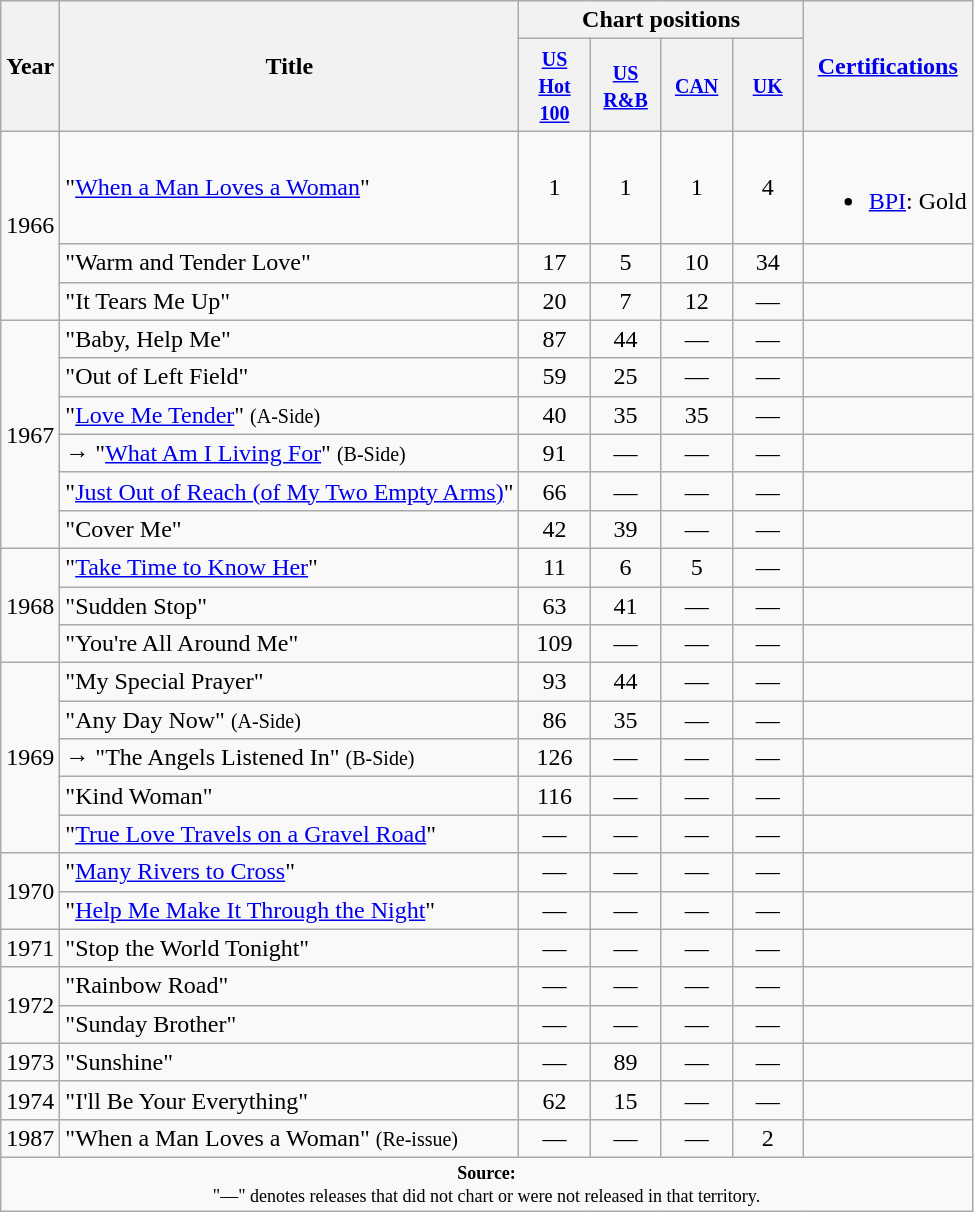<table class="wikitable">
<tr>
<th rowspan="2">Year</th>
<th rowspan="2">Title</th>
<th colspan="4">Chart positions</th>
<th rowspan="2"><a href='#'>Certifications</a></th>
</tr>
<tr>
<th width="40"><small><a href='#'>US Hot 100</a></small><br></th>
<th width="40"><small><a href='#'>US R&B</a></small><br></th>
<th width="40"><small><a href='#'>CAN</a></small><br></th>
<th width="40"><small><a href='#'>UK</a></small><br></th>
</tr>
<tr>
<td rowspan="3">1966</td>
<td>"<a href='#'>When a Man Loves a Woman</a>"</td>
<td align="center">1</td>
<td align="center">1</td>
<td align="center">1</td>
<td align="center">4</td>
<td><br><ul><li><a href='#'>BPI</a>: Gold</li></ul></td>
</tr>
<tr>
<td>"Warm and Tender Love"</td>
<td align="center">17</td>
<td align="center">5</td>
<td align="center">10</td>
<td align="center">34</td>
<td></td>
</tr>
<tr>
<td>"It Tears Me Up"</td>
<td align="center">20</td>
<td align="center">7</td>
<td align="center">12</td>
<td align="center">—</td>
<td></td>
</tr>
<tr>
<td rowspan="6">1967</td>
<td>"Baby, Help Me"</td>
<td align="center">87</td>
<td align="center">44</td>
<td align="center">—</td>
<td align="center">—</td>
<td></td>
</tr>
<tr>
<td>"Out of Left Field"</td>
<td align="center">59</td>
<td align="center">25</td>
<td align="center">—</td>
<td align="center">—</td>
<td></td>
</tr>
<tr>
<td>"<a href='#'>Love Me Tender</a>" <small>(A-Side)</small></td>
<td align="center">40</td>
<td align="center">35</td>
<td align="center">35</td>
<td align="center">—</td>
<td></td>
</tr>
<tr>
<td>→ "<a href='#'>What Am I Living For</a>" <small>(B-Side)</small></td>
<td align="center">91</td>
<td align="center">—</td>
<td align="center">—</td>
<td align="center">—</td>
<td></td>
</tr>
<tr>
<td>"<a href='#'>Just Out of Reach (of My Two Empty Arms)</a>"</td>
<td align="center">66</td>
<td align="center">—</td>
<td align="center">—</td>
<td align="center">—</td>
<td></td>
</tr>
<tr>
<td>"Cover Me"</td>
<td align="center">42</td>
<td align="center">39</td>
<td align="center">—</td>
<td align="center">—</td>
<td></td>
</tr>
<tr>
<td rowspan="3">1968</td>
<td>"<a href='#'>Take Time to Know Her</a>"</td>
<td align="center">11</td>
<td align="center">6</td>
<td align="center">5</td>
<td align="center">—</td>
<td></td>
</tr>
<tr>
<td>"Sudden Stop"</td>
<td align="center">63</td>
<td align="center">41</td>
<td align="center">—</td>
<td align="center">—</td>
<td></td>
</tr>
<tr>
<td>"You're All Around Me"</td>
<td align="center">109</td>
<td align="center">—</td>
<td align="center">—</td>
<td align="center">—</td>
<td></td>
</tr>
<tr>
<td rowspan="5">1969</td>
<td>"My Special Prayer"</td>
<td align="center">93</td>
<td align="center">44</td>
<td align="center">—</td>
<td align="center">—</td>
<td></td>
</tr>
<tr>
<td>"Any Day Now" <small>(A-Side)</small></td>
<td align="center">86</td>
<td align="center">35</td>
<td align="center">—</td>
<td align="center">—</td>
<td></td>
</tr>
<tr>
<td>→ "The Angels Listened In" <small>(B-Side)</small></td>
<td align="center">126</td>
<td align="center">—</td>
<td align="center">—</td>
<td align="center">—</td>
<td></td>
</tr>
<tr>
<td>"Kind Woman"</td>
<td align="center">116</td>
<td align="center">—</td>
<td align="center">—</td>
<td align="center">—</td>
<td></td>
</tr>
<tr>
<td>"<a href='#'>True Love Travels on a Gravel Road</a>"</td>
<td align="center">—</td>
<td align="center">—</td>
<td align="center">—</td>
<td align="center">—</td>
<td></td>
</tr>
<tr>
<td rowspan="2">1970</td>
<td>"<a href='#'>Many Rivers to Cross</a>"</td>
<td align="center">—</td>
<td align="center">—</td>
<td align="center">—</td>
<td align="center">—</td>
<td></td>
</tr>
<tr>
<td>"<a href='#'>Help Me Make It Through the Night</a>"</td>
<td align="center">—</td>
<td align="center">—</td>
<td align="center">—</td>
<td align="center">—</td>
<td></td>
</tr>
<tr>
<td>1971</td>
<td>"Stop the World Tonight"</td>
<td align="center">—</td>
<td align="center">—</td>
<td align="center">—</td>
<td align="center">—</td>
<td></td>
</tr>
<tr>
<td rowspan="2">1972</td>
<td>"Rainbow Road"</td>
<td align="center">—</td>
<td align="center">—</td>
<td align="center">—</td>
<td align="center">—</td>
<td></td>
</tr>
<tr>
<td>"Sunday Brother"</td>
<td align="center">—</td>
<td align="center">—</td>
<td align="center">—</td>
<td align="center">—</td>
<td></td>
</tr>
<tr>
<td>1973</td>
<td>"Sunshine"</td>
<td align="center">—</td>
<td align="center">89</td>
<td align="center">—</td>
<td align="center">—</td>
<td></td>
</tr>
<tr>
<td>1974</td>
<td>"I'll Be Your Everything"</td>
<td align="center">62</td>
<td align="center">15</td>
<td align="center">—</td>
<td align="center">—</td>
<td></td>
</tr>
<tr>
<td>1987</td>
<td>"When a Man Loves a Woman" <small>(Re-issue)</small></td>
<td align="center">—</td>
<td align="center">—</td>
<td align="center">—</td>
<td align="center">2</td>
<td></td>
</tr>
<tr>
<td colspan="7" style="text-align:center; font-size:9pt;"><strong>Source:</strong><br> "—" denotes releases that did not chart or were not released in that territory.</td>
</tr>
</table>
